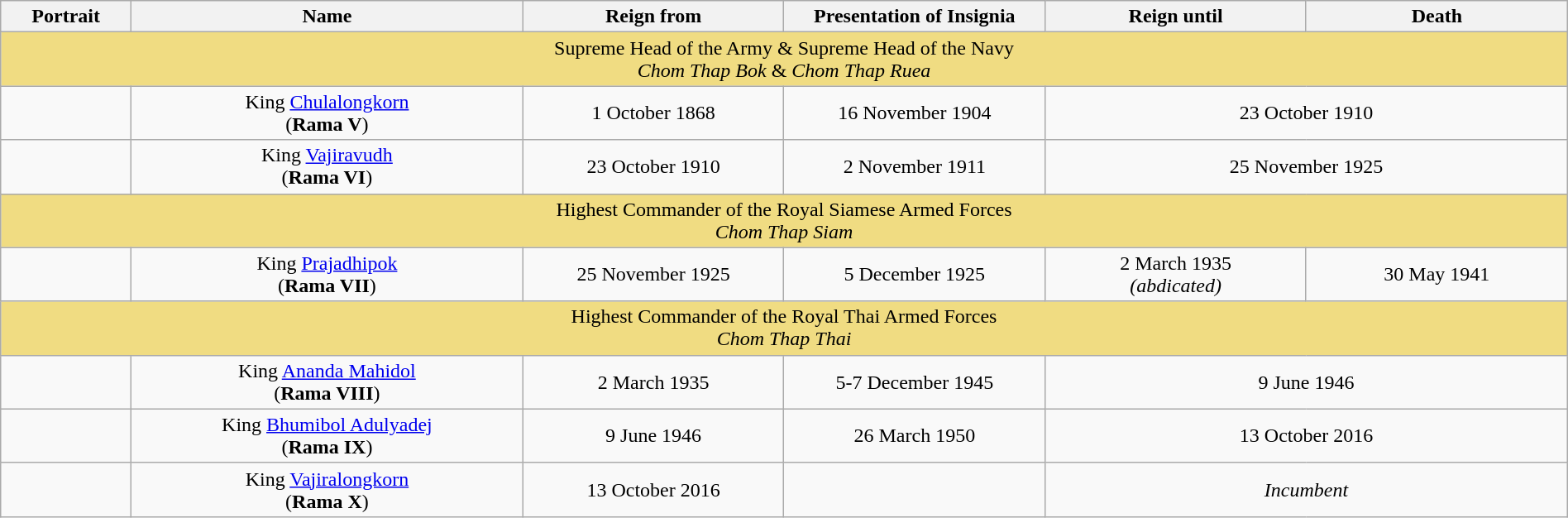<table width=100% class="wikitable">
<tr>
<th width=5%>Portrait</th>
<th width=15%>Name</th>
<th width=10%>Reign from</th>
<th width=10%>Presentation of Insignia</th>
<th width=10%>Reign until</th>
<th width=10%>Death</th>
</tr>
<tr>
<td align="center" colspan=8 style="background-color:#F0DC82">Supreme Head of the Army & Supreme Head of the Navy<br><em>Chom Thap Bok</em> & <em>Chom Thap Ruea</em></td>
</tr>
<tr>
<td align="center"></td>
<td align="center">King <a href='#'>Chulalongkorn</a><br>(<strong>Rama V</strong>)</td>
<td align="center">1 October 1868</td>
<td align="center">16 November 1904</td>
<td align="center" colspan=2>23 October 1910</td>
</tr>
<tr>
<td align="center"></td>
<td align="center">King <a href='#'>Vajiravudh</a><br>(<strong>Rama VI</strong>)</td>
<td align="center">23 October 1910</td>
<td align="center">2 November 1911</td>
<td align="center" colspan=2>25 November 1925</td>
</tr>
<tr>
<td align="center" colspan=8 style="background-color:#F0DC82">Highest Commander of the Royal Siamese Armed Forces<br><em>Chom Thap Siam</em></td>
</tr>
<tr>
<td align="center"></td>
<td align="center">King <a href='#'>Prajadhipok</a><br>(<strong>Rama VII</strong>)</td>
<td align="center">25 November 1925</td>
<td align="center">5 December 1925</td>
<td align="center">2 March 1935<br><em>(abdicated)</em></td>
<td align="center">30 May 1941</td>
</tr>
<tr>
<td align="center" colspan=8 style="background-color:#F0DC82">Highest Commander of the Royal Thai Armed Forces<br><em>Chom Thap Thai</em></td>
</tr>
<tr>
<td align="center"></td>
<td align="center">King <a href='#'>Ananda Mahidol</a><br>(<strong>Rama VIII</strong>)</td>
<td align="center">2 March 1935</td>
<td align="center">5-7 December 1945</td>
<td align="center" colspan=2>9 June 1946</td>
</tr>
<tr>
<td align="center"></td>
<td align="center">King <a href='#'>Bhumibol Adulyadej</a><br>(<strong>Rama IX</strong>)</td>
<td align="center">9 June 1946</td>
<td align="center">26 March 1950</td>
<td align="center" colspan=2>13 October 2016</td>
</tr>
<tr>
<td align="center"></td>
<td align="center">King <a href='#'>Vajiralongkorn</a><br>(<strong>Rama X</strong>)</td>
<td align="center">13 October 2016</td>
<td align="center"></td>
<td align="center" colspan=2><em>Incumbent</em></td>
</tr>
</table>
